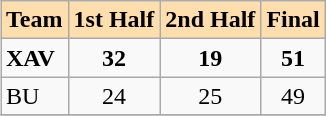<table class="wikitable" align=right>
<tr bgcolor=#ffdead align=center>
<td><strong>Team</strong></td>
<td><strong>1st Half</strong></td>
<td><strong>2nd Half</strong></td>
<td><strong>Final</strong></td>
</tr>
<tr>
<td><strong>XAV</strong></td>
<td align=center><strong>32</strong></td>
<td align=center><strong>19</strong></td>
<td align=center><strong>51</strong></td>
</tr>
<tr>
<td>BU</td>
<td align=center>24</td>
<td align=center>25</td>
<td align=center>49</td>
</tr>
<tr>
</tr>
</table>
